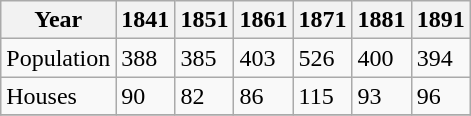<table class="wikitable">
<tr>
<th>Year</th>
<th>1841</th>
<th>1851</th>
<th>1861</th>
<th>1871</th>
<th>1881</th>
<th>1891</th>
</tr>
<tr>
<td>Population</td>
<td>388</td>
<td>385</td>
<td>403</td>
<td>526</td>
<td>400</td>
<td>394</td>
</tr>
<tr>
<td>Houses</td>
<td>90</td>
<td>82</td>
<td>86</td>
<td>115</td>
<td>93</td>
<td>96</td>
</tr>
<tr>
</tr>
</table>
